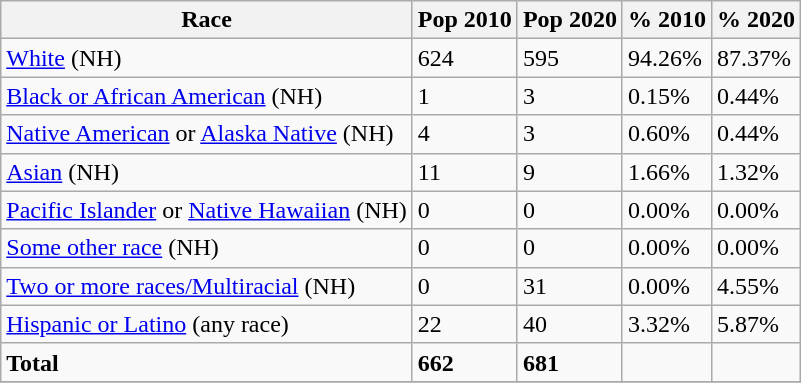<table class="wikitable">
<tr>
<th>Race</th>
<th>Pop 2010</th>
<th>Pop 2020</th>
<th>% 2010</th>
<th>% 2020</th>
</tr>
<tr>
<td><a href='#'>White</a> (NH)</td>
<td>624</td>
<td>595</td>
<td>94.26%</td>
<td>87.37%</td>
</tr>
<tr>
<td><a href='#'>Black or African American</a> (NH)</td>
<td>1</td>
<td>3</td>
<td>0.15%</td>
<td>0.44%</td>
</tr>
<tr>
<td><a href='#'>Native American</a> or <a href='#'>Alaska Native</a> (NH)</td>
<td>4</td>
<td>3</td>
<td>0.60%</td>
<td>0.44%</td>
</tr>
<tr>
<td><a href='#'>Asian</a> (NH)</td>
<td>11</td>
<td>9</td>
<td>1.66%</td>
<td>1.32%</td>
</tr>
<tr>
<td><a href='#'>Pacific Islander</a> or <a href='#'>Native Hawaiian</a> (NH)</td>
<td>0</td>
<td>0</td>
<td>0.00%</td>
<td>0.00%</td>
</tr>
<tr>
<td><a href='#'>Some other race</a> (NH)</td>
<td>0</td>
<td>0</td>
<td>0.00%</td>
<td>0.00%</td>
</tr>
<tr>
<td><a href='#'>Two or more races/Multiracial</a> (NH)</td>
<td>0</td>
<td>31</td>
<td>0.00%</td>
<td>4.55%</td>
</tr>
<tr>
<td><a href='#'>Hispanic or Latino</a> (any race)</td>
<td>22</td>
<td>40</td>
<td>3.32%</td>
<td>5.87%</td>
</tr>
<tr>
<td><strong>Total</strong></td>
<td><strong>662</strong></td>
<td><strong>681</strong></td>
<td></td>
<td></td>
</tr>
<tr>
</tr>
</table>
